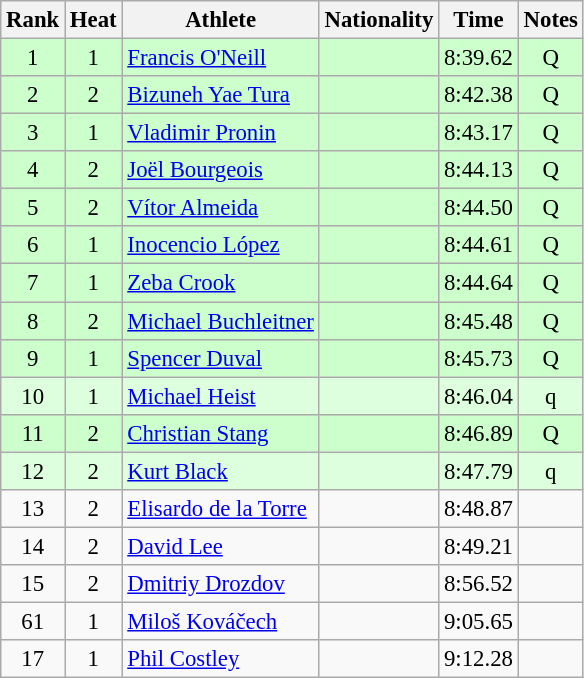<table class="wikitable sortable" style="text-align:center;font-size:95%">
<tr>
<th>Rank</th>
<th>Heat</th>
<th>Athlete</th>
<th>Nationality</th>
<th>Time</th>
<th>Notes</th>
</tr>
<tr bgcolor=ccffcc>
<td>1</td>
<td>1</td>
<td align="left"><a href='#'>Francis O'Neill</a></td>
<td align=left></td>
<td>8:39.62</td>
<td>Q</td>
</tr>
<tr bgcolor=ccffcc>
<td>2</td>
<td>2</td>
<td align="left"><a href='#'>Bizuneh Yae Tura</a></td>
<td align=left></td>
<td>8:42.38</td>
<td>Q</td>
</tr>
<tr bgcolor=ccffcc>
<td>3</td>
<td>1</td>
<td align="left"><a href='#'>Vladimir Pronin</a></td>
<td align=left></td>
<td>8:43.17</td>
<td>Q</td>
</tr>
<tr bgcolor=ccffcc>
<td>4</td>
<td>2</td>
<td align="left"><a href='#'>Joël Bourgeois</a></td>
<td align=left></td>
<td>8:44.13</td>
<td>Q</td>
</tr>
<tr bgcolor=ccffcc>
<td>5</td>
<td>2</td>
<td align="left"><a href='#'>Vítor Almeida</a></td>
<td align=left></td>
<td>8:44.50</td>
<td>Q</td>
</tr>
<tr bgcolor=ccffcc>
<td>6</td>
<td>1</td>
<td align="left"><a href='#'>Inocencio López</a></td>
<td align=left></td>
<td>8:44.61</td>
<td>Q</td>
</tr>
<tr bgcolor=ccffcc>
<td>7</td>
<td>1</td>
<td align="left"><a href='#'>Zeba Crook</a></td>
<td align=left></td>
<td>8:44.64</td>
<td>Q</td>
</tr>
<tr bgcolor=ccffcc>
<td>8</td>
<td>2</td>
<td align="left"><a href='#'>Michael Buchleitner</a></td>
<td align=left></td>
<td>8:45.48</td>
<td>Q</td>
</tr>
<tr bgcolor=ccffcc>
<td>9</td>
<td>1</td>
<td align="left"><a href='#'>Spencer Duval</a></td>
<td align=left></td>
<td>8:45.73</td>
<td>Q</td>
</tr>
<tr bgcolor=ddffdd>
<td>10</td>
<td>1</td>
<td align="left"><a href='#'>Michael Heist</a></td>
<td align=left></td>
<td>8:46.04</td>
<td>q</td>
</tr>
<tr bgcolor=ccffcc>
<td>11</td>
<td>2</td>
<td align="left"><a href='#'>Christian Stang</a></td>
<td align=left></td>
<td>8:46.89</td>
<td>Q</td>
</tr>
<tr bgcolor=ddffdd>
<td>12</td>
<td>2</td>
<td align="left"><a href='#'>Kurt Black</a></td>
<td align=left></td>
<td>8:47.79</td>
<td>q</td>
</tr>
<tr>
<td>13</td>
<td>2</td>
<td align="left"><a href='#'>Elisardo de la Torre</a></td>
<td align=left></td>
<td>8:48.87</td>
<td></td>
</tr>
<tr>
<td>14</td>
<td>2</td>
<td align="left"><a href='#'>David Lee</a></td>
<td align=left></td>
<td>8:49.21</td>
<td></td>
</tr>
<tr>
<td>15</td>
<td>2</td>
<td align="left"><a href='#'>Dmitriy Drozdov</a></td>
<td align=left></td>
<td>8:56.52</td>
<td></td>
</tr>
<tr>
<td>61</td>
<td>1</td>
<td align="left"><a href='#'>Miloš Kováčech</a></td>
<td align=left></td>
<td>9:05.65</td>
<td></td>
</tr>
<tr>
<td>17</td>
<td>1</td>
<td align="left"><a href='#'>Phil Costley</a></td>
<td align=left></td>
<td>9:12.28</td>
<td></td>
</tr>
</table>
